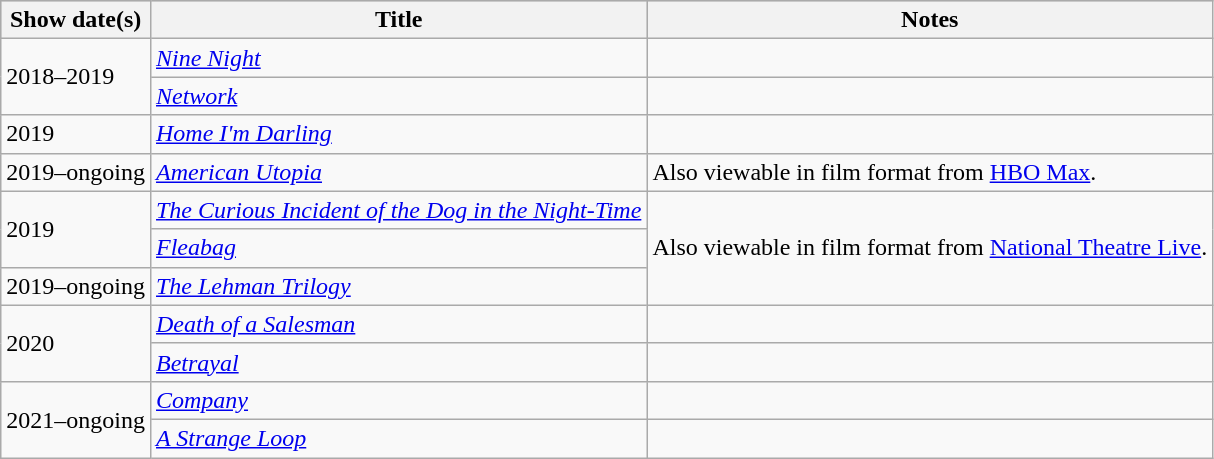<table class="wikitable">
<tr style="background:#ccc; text-align:center;">
<th>Show date(s)</th>
<th>Title</th>
<th>Notes</th>
</tr>
<tr>
<td rowspan="2">2018–2019</td>
<td><em><a href='#'>Nine Night</a></em></td>
<td></td>
</tr>
<tr>
<td><em><a href='#'>Network</a></em></td>
<td></td>
</tr>
<tr>
<td>2019</td>
<td><em><a href='#'>Home I'm Darling</a></em></td>
<td></td>
</tr>
<tr>
<td>2019–ongoing</td>
<td><em><a href='#'>American Utopia</a></em></td>
<td>Also viewable in film format from <a href='#'>HBO Max</a>.</td>
</tr>
<tr>
<td rowspan="2">2019</td>
<td><em><a href='#'>The Curious Incident of the Dog in the Night-Time</a></em></td>
<td rowspan="3">Also viewable in film format from <a href='#'>National Theatre Live</a>.</td>
</tr>
<tr>
<td><em><a href='#'>Fleabag</a></em></td>
</tr>
<tr>
<td>2019–ongoing</td>
<td><em><a href='#'>The Lehman Trilogy</a></em></td>
</tr>
<tr>
<td rowspan="2">2020</td>
<td><em><a href='#'>Death of a Salesman</a></em></td>
<td></td>
</tr>
<tr>
<td><em><a href='#'>Betrayal</a></em></td>
<td></td>
</tr>
<tr>
<td rowspan="2">2021–ongoing</td>
<td><em><a href='#'>Company</a></em></td>
<td></td>
</tr>
<tr>
<td><em><a href='#'>A Strange Loop</a></em></td>
<td></td>
</tr>
</table>
